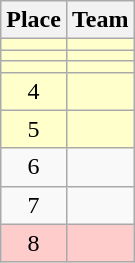<table class="wikitable">
<tr>
<th>Place</th>
<th>Team</th>
</tr>
<tr bgcolor=#ffffcc>
<td align=center></td>
<td></td>
</tr>
<tr bgcolor=#ffffcc>
<td align=center></td>
<td></td>
</tr>
<tr bgcolor=#ffffcc>
<td align=center></td>
<td></td>
</tr>
<tr bgcolor=#ffffcc>
<td align=center>4</td>
<td></td>
</tr>
<tr bgcolor=#ffffcc>
<td align=center>5</td>
<td></td>
</tr>
<tr>
<td align=center>6</td>
<td></td>
</tr>
<tr>
<td align=center>7</td>
<td></td>
</tr>
<tr bgcolor=#ffcccc>
<td align=center>8</td>
<td></td>
</tr>
</table>
